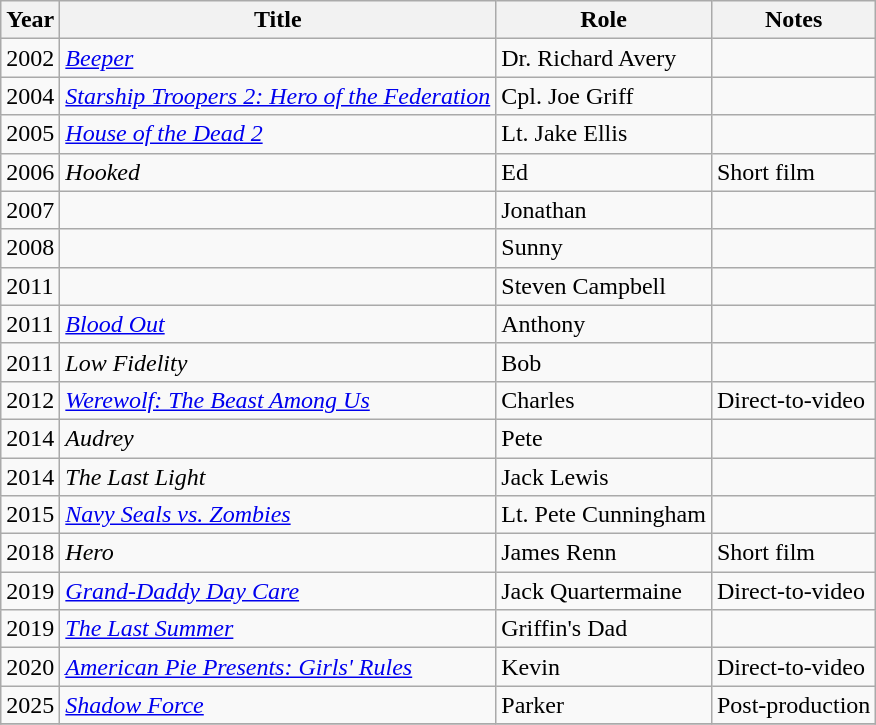<table class="wikitable sortable">
<tr>
<th>Year</th>
<th>Title</th>
<th>Role</th>
<th class="unsortable">Notes</th>
</tr>
<tr>
<td>2002</td>
<td><em><a href='#'>Beeper</a></em></td>
<td>Dr. Richard Avery</td>
<td></td>
</tr>
<tr>
<td>2004</td>
<td><em><a href='#'>Starship Troopers 2: Hero of the Federation</a></em></td>
<td>Cpl. Joe Griff</td>
<td></td>
</tr>
<tr>
<td>2005</td>
<td><em><a href='#'>House of the Dead 2</a></em></td>
<td>Lt. Jake Ellis</td>
<td></td>
</tr>
<tr>
<td>2006</td>
<td><em>Hooked</em></td>
<td>Ed</td>
<td>Short film</td>
</tr>
<tr>
<td>2007</td>
<td><em></em></td>
<td>Jonathan</td>
<td></td>
</tr>
<tr>
<td>2008</td>
<td><em></em></td>
<td>Sunny</td>
<td></td>
</tr>
<tr>
<td>2011</td>
<td><em></em></td>
<td>Steven Campbell</td>
<td></td>
</tr>
<tr>
<td>2011</td>
<td><em><a href='#'>Blood Out</a></em></td>
<td>Anthony</td>
<td></td>
</tr>
<tr>
<td>2011</td>
<td><em>Low Fidelity</em></td>
<td>Bob</td>
<td></td>
</tr>
<tr>
<td>2012</td>
<td><em><a href='#'>Werewolf: The Beast Among Us</a></em></td>
<td>Charles</td>
<td>Direct-to-video</td>
</tr>
<tr>
<td>2014</td>
<td><em>Audrey</em></td>
<td>Pete</td>
<td></td>
</tr>
<tr>
<td>2014</td>
<td><em>The Last Light</em></td>
<td>Jack Lewis</td>
<td></td>
</tr>
<tr>
<td>2015</td>
<td><em><a href='#'>Navy Seals vs. Zombies</a></em></td>
<td>Lt. Pete Cunningham</td>
<td></td>
</tr>
<tr>
<td>2018</td>
<td><em>Hero</em></td>
<td>James Renn</td>
<td>Short film</td>
</tr>
<tr>
<td>2019</td>
<td><em><a href='#'>Grand-Daddy Day Care</a></em></td>
<td>Jack Quartermaine</td>
<td>Direct-to-video</td>
</tr>
<tr>
<td>2019</td>
<td><em><a href='#'>The Last Summer</a></em></td>
<td>Griffin's Dad</td>
<td></td>
</tr>
<tr>
<td>2020</td>
<td><em><a href='#'>American Pie Presents: Girls' Rules</a></em></td>
<td>Kevin</td>
<td>Direct-to-video</td>
</tr>
<tr>
<td>2025</td>
<td><em><a href='#'>Shadow Force</a></em></td>
<td>Parker</td>
<td>Post-production</td>
</tr>
<tr>
</tr>
</table>
